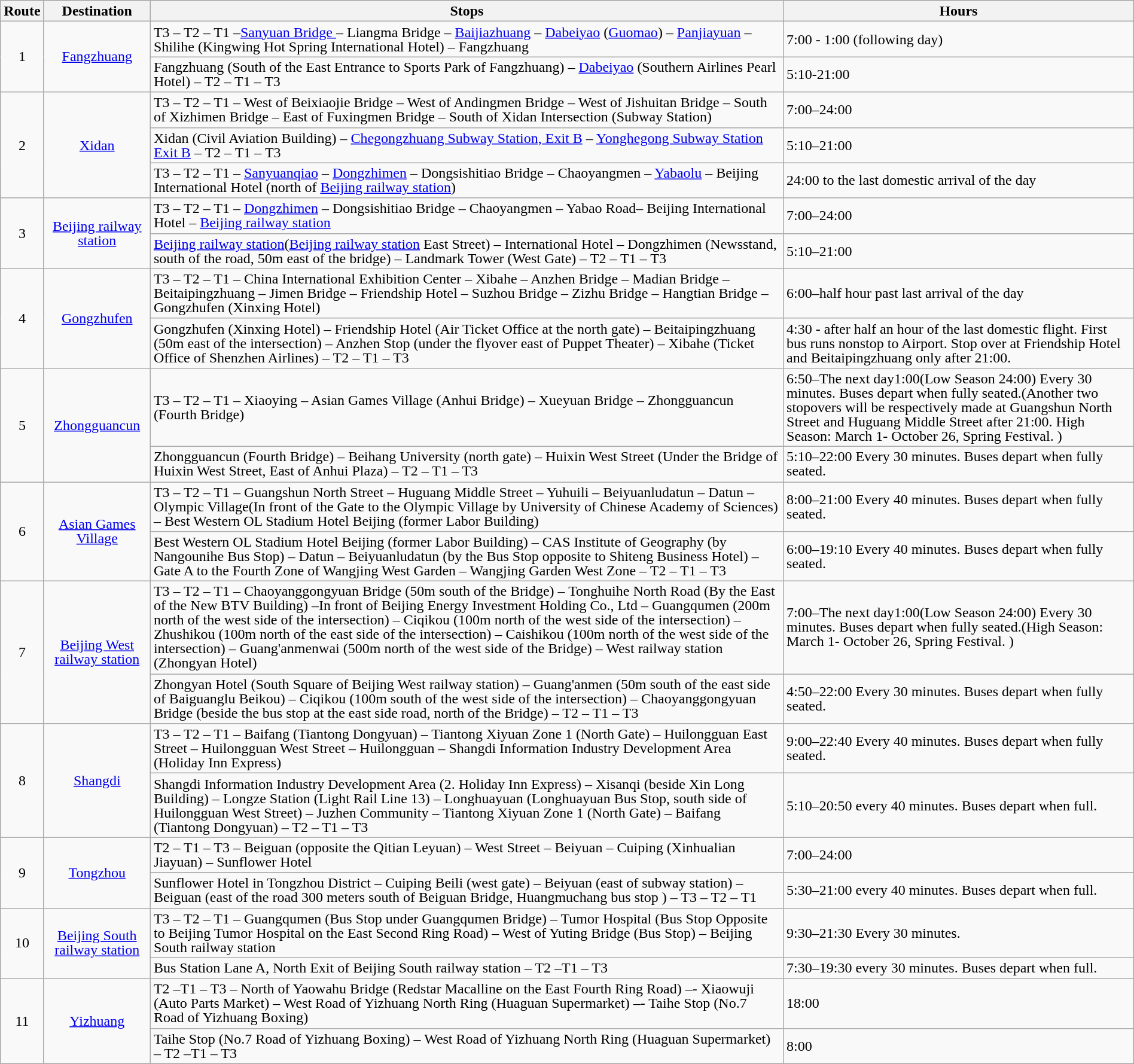<table class ="wikitable" width="100%" style="line-height:1">
<tr>
<th>Route</th>
<th>Destination</th>
<th>Stops</th>
<th>Hours</th>
</tr>
<tr>
<td style="text-align:center;" rowspan="2">1</td>
<td style="text-align:center;" rowspan="2"><a href='#'>Fangzhuang</a></td>
<td>T3 – T2 – T1 –<a href='#'>Sanyuan Bridge </a>– Liangma Bridge – <a href='#'>Baijiazhuang</a> – <a href='#'>Dabeiyao</a> (<a href='#'>Guomao</a>) – <a href='#'>Panjiayuan</a> – Shilihe (Kingwing Hot Spring International Hotel) – Fangzhuang</td>
<td>7:00 - 1:00 (following day)</td>
</tr>
<tr>
<td>Fangzhuang (South of the East Entrance to Sports Park of Fangzhuang) – <a href='#'>Dabeiyao</a> (Southern Airlines Pearl Hotel) – T2 – T1 – T3</td>
<td>5:10-21:00</td>
</tr>
<tr>
<td style="text-align:center;" rowspan="3">2</td>
<td style="text-align:center;" rowspan="3"><a href='#'>Xidan</a></td>
<td>T3 – T2 – T1 – West of Beixiaojie Bridge – West of Andingmen Bridge – West of Jishuitan Bridge – South of Xizhimen Bridge – East of Fuxingmen Bridge – South of Xidan Intersection (Subway Station)</td>
<td>7:00–24:00</td>
</tr>
<tr>
<td>Xidan (Civil Aviation Building) – <a href='#'>Chegongzhuang Subway Station, Exit B</a> – <a href='#'>Yonghegong Subway Station Exit B</a> – T2 – T1 – T3</td>
<td>5:10–21:00</td>
</tr>
<tr>
<td>T3 – T2 – T1 – <a href='#'>Sanyuanqiao</a> – <a href='#'>Dongzhimen</a> – Dongsishitiao Bridge – Chaoyangmen – <a href='#'>Yabaolu</a> – Beijing International Hotel (north of <a href='#'>Beijing railway station</a>)</td>
<td>24:00 to the last domestic arrival of the day</td>
</tr>
<tr>
<td style="text-align:center;" rowspan="2">3</td>
<td style="text-align:center;" rowspan="2"><a href='#'>Beijing railway station</a></td>
<td>T3 – T2 – T1 – <a href='#'>Dongzhimen</a> – Dongsishitiao Bridge – Chaoyangmen – Yabao Road– Beijing International Hotel – <a href='#'>Beijing railway station</a></td>
<td>7:00–24:00</td>
</tr>
<tr>
<td><a href='#'>Beijing railway station</a>(<a href='#'>Beijing railway station</a> East Street) – International Hotel – Dongzhimen (Newsstand, south of the road, 50m east of the bridge) – Landmark Tower (West Gate) – T2 – T1 – T3</td>
<td>5:10–21:00</td>
</tr>
<tr>
<td style="text-align:center;" rowspan="2">4</td>
<td style="text-align:center;" rowspan="2"><a href='#'>Gongzhufen</a></td>
<td>T3 – T2 – T1 – China International Exhibition Center – Xibahe – Anzhen Bridge – Madian Bridge – Beitaipingzhuang – Jimen Bridge – Friendship Hotel – Suzhou Bridge – Zizhu Bridge – Hangtian Bridge – Gongzhufen (Xinxing Hotel)</td>
<td>6:00–half hour past last arrival of the day</td>
</tr>
<tr>
<td>Gongzhufen (Xinxing Hotel) – Friendship Hotel (Air Ticket Office at the north gate) – Beitaipingzhuang (50m east of the intersection) – Anzhen Stop (under the flyover east of Puppet Theater) – Xibahe (Ticket Office of Shenzhen Airlines) – T2 – T1 – T3</td>
<td>4:30 - after half an hour of the last domestic flight. First bus runs nonstop to Airport. Stop over at Friendship Hotel and Beitaipingzhuang only after 21:00.</td>
</tr>
<tr>
<td style="text-align:center;" rowspan="2">5</td>
<td style="text-align:center;" rowspan="2"><a href='#'>Zhongguancun</a></td>
<td>T3 – T2 – T1 – Xiaoying – Asian Games Village (Anhui Bridge) – Xueyuan Bridge – Zhongguancun (Fourth Bridge)</td>
<td>6:50–The next day1:00(Low Season 24:00) Every 30 minutes. Buses depart when fully seated.(Another two stopovers will be respectively made at Guangshun North Street and Huguang Middle Street after 21:00. High Season: March 1- October 26, Spring Festival. )</td>
</tr>
<tr>
<td>Zhongguancun (Fourth Bridge) – Beihang University (north gate) – Huixin West Street (Under the Bridge of Huixin West Street, East of Anhui Plaza) – T2 – T1 – T3</td>
<td>5:10–22:00 Every 30 minutes. Buses depart when fully seated.</td>
</tr>
<tr>
<td style="text-align:center;" rowspan="2">6</td>
<td style="text-align:center;" rowspan="2"><a href='#'>Asian Games Village</a></td>
<td>T3 – T2 – T1 – Guangshun North Street – Huguang Middle Street – Yuhuili – Beiyuanludatun – Datun – Olympic Village(In front of the Gate to the Olympic Village by University of Chinese Academy of Sciences) – Best Western OL Stadium Hotel Beijing (former Labor Building)</td>
<td>8:00–21:00 Every 40 minutes. Buses depart when fully seated.</td>
</tr>
<tr>
<td>Best Western OL Stadium Hotel Beijing (former Labor Building) – CAS Institute of Geography (by Nangounihe Bus Stop) – Datun – Beiyuanludatun (by the Bus Stop opposite to Shiteng Business Hotel) – Gate A to the Fourth Zone of Wangjing West Garden – Wangjing Garden West Zone – T2 – T1 – T3</td>
<td>6:00–19:10 Every 40 minutes. Buses depart when fully seated.</td>
</tr>
<tr>
<td style="text-align:center;" rowspan="2">7</td>
<td style="text-align:center;" rowspan="2"><a href='#'>Beijing West railway station</a></td>
<td>T3 – T2 – T1 – Chaoyanggongyuan Bridge (50m south of the Bridge) – Tonghuihe North Road (By the East of the New BTV Building) –In front of Beijing Energy Investment Holding Co., Ltd – Guangqumen (200m north of the west side of the intersection) – Ciqikou (100m north of the west side of the intersection) – Zhushikou (100m north of the east side of the intersection) – Caishikou (100m north of the west side of the intersection) – Guang'anmenwai (500m north of the west side of the Bridge) – West railway station (Zhongyan Hotel)</td>
<td>7:00–The next day1:00(Low Season 24:00) Every 30 minutes. Buses depart when fully seated.(High Season: March 1- October 26, Spring Festival. )</td>
</tr>
<tr>
<td>Zhongyan Hotel (South Square of Beijing West railway station) – Guang'anmen (50m south of the east side of Baiguanglu Beikou) – Ciqikou (100m south of the west side of the intersection) – Chaoyanggongyuan Bridge (beside the bus stop at the east side road, north of the Bridge) – T2 – T1 – T3</td>
<td>4:50–22:00 Every 30 minutes. Buses depart when fully seated.</td>
</tr>
<tr>
<td style="text-align:center;" rowspan="2">8</td>
<td style="text-align:center;" rowspan="2"><a href='#'>Shangdi</a></td>
<td>T3 – T2 – T1 – Baifang (Tiantong Dongyuan) – Tiantong Xiyuan Zone 1 (North Gate) – Huilongguan East Street – Huilongguan West Street – Huilongguan – Shangdi Information Industry Development Area (Holiday Inn Express)</td>
<td>9:00–22:40 Every 40 minutes. Buses depart when fully seated.</td>
</tr>
<tr>
<td>Shangdi Information Industry Development Area (2. Holiday Inn Express) – Xisanqi (beside Xin Long Building) – Longze Station (Light Rail Line 13) – Longhuayuan (Longhuayuan Bus Stop, south side of Huilongguan West Street) – Juzhen Community – Tiantong Xiyuan Zone 1 (North Gate) – Baifang (Tiantong Dongyuan) – T2 – T1 – T3</td>
<td>5:10–20:50 every 40 minutes. Buses depart when full.</td>
</tr>
<tr>
<td style="text-align:center;" rowspan="2">9</td>
<td style="text-align:center;" rowspan="2"><a href='#'>Tongzhou</a></td>
<td>T2 – T1 – T3 – Beiguan (opposite the Qitian Leyuan) – West Street – Beiyuan – Cuiping (Xinhualian Jiayuan) – Sunflower Hotel</td>
<td>7:00–24:00</td>
</tr>
<tr>
<td>Sunflower Hotel in Tongzhou District – Cuiping Beili (west gate) – Beiyuan (east of subway station) – Beiguan (east of the road 300 meters south of Beiguan Bridge, Huangmuchang bus stop ) – T3 – T2 – T1</td>
<td>5:30–21:00 every 40 minutes. Buses depart when full.</td>
</tr>
<tr>
<td style="text-align:center;" rowspan="2">10</td>
<td style="text-align:center;" rowspan="2"><a href='#'>Beijing South railway station</a></td>
<td>T3 – T2 – T1 – Guangqumen (Bus Stop under Guangqumen Bridge) – Tumor Hospital (Bus Stop Opposite to Beijing Tumor Hospital on the East Second Ring Road) – West of Yuting Bridge (Bus Stop) – Beijing South railway station</td>
<td>9:30–21:30 Every 30 minutes.</td>
</tr>
<tr>
<td>Bus Station Lane A, North Exit of Beijing South railway station – T2 –T1 – T3</td>
<td>7:30–19:30 every 30 minutes. Buses depart when full.</td>
</tr>
<tr>
<td style="text-align:center;" rowspan="2">11</td>
<td style="text-align:center;" rowspan="2"><a href='#'>Yizhuang</a></td>
<td>T2 –T1 – T3 – North of Yaowahu Bridge (Redstar Macalline on the East Fourth Ring Road) –- Xiaowuji (Auto Parts Market) – West Road of Yizhuang North Ring (Huaguan Supermarket) –- Taihe Stop (No.7 Road of Yizhuang Boxing)</td>
<td>18:00</td>
</tr>
<tr>
<td>Taihe Stop (No.7 Road of Yizhuang Boxing) – West Road of Yizhuang North Ring (Huaguan Supermarket) – T2 –T1 – T3</td>
<td>8:00</td>
</tr>
</table>
